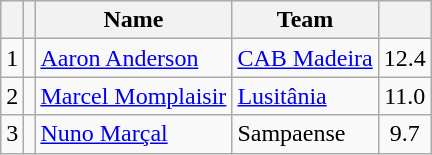<table class="wikitable sortable" style="text-align:center;">
<tr>
<th></th>
<th></th>
<th>Name</th>
<th>Team</th>
<th></th>
</tr>
<tr>
<td>1</td>
<td></td>
<td align=left><a href='#'>Aaron Anderson</a></td>
<td align=left><a href='#'>CAB Madeira</a></td>
<td>12.4</td>
</tr>
<tr>
<td>2</td>
<td></td>
<td align=left><a href='#'>Marcel Momplaisir</a></td>
<td align=left><a href='#'>Lusitânia</a></td>
<td>11.0</td>
</tr>
<tr>
<td>3</td>
<td></td>
<td align=left><a href='#'>Nuno Marçal</a></td>
<td align=left>Sampaense</td>
<td>9.7</td>
</tr>
</table>
